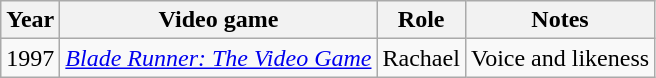<table class="wikitable">
<tr>
<th scope="col">Year</th>
<th scope="col">Video game</th>
<th scope="col">Role</th>
<th scope="col">Notes</th>
</tr>
<tr>
<td>1997</td>
<td scope="row"><em><a href='#'>Blade Runner: The Video Game</a></em></td>
<td>Rachael</td>
<td>Voice and likeness</td>
</tr>
</table>
